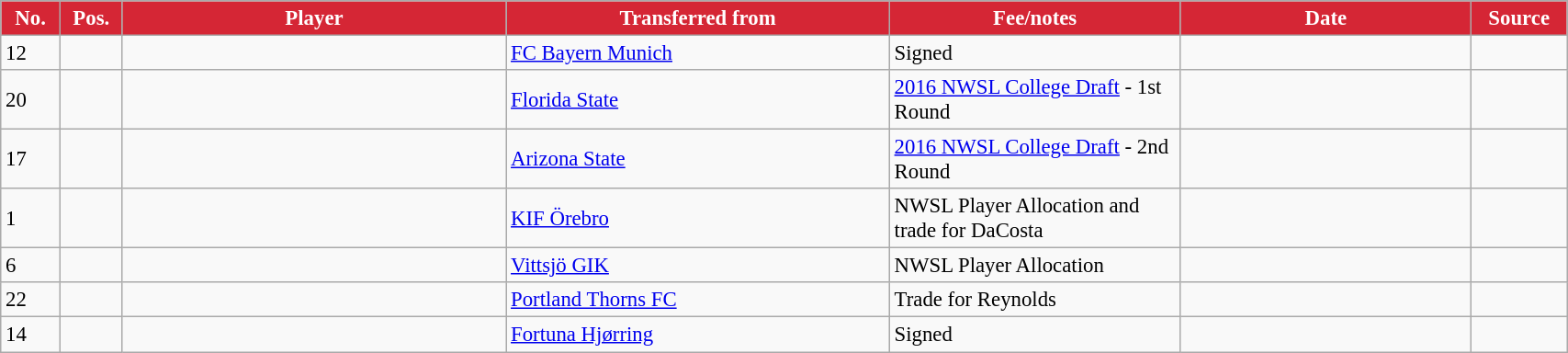<table class="wikitable sortable" style="width:90%; text-align:center; font-size:95%; text-align:left;">
<tr>
<th style="color:white; background:#D52635; width:25px;"><strong>No.</strong></th>
<th style="color:white; background:#D52635; width:25px;"><strong>Pos.</strong></th>
<th style="color:white; background:#D52635; width:200px;"><strong>Player</strong></th>
<th style="color:white; background:#D52635; width:200px;"><strong>Transferred from</strong></th>
<th style="color:white; background:#D52635; width:150px;"><strong>Fee/notes</strong></th>
<th style="color:white; background:#D52635; width:150px;"><strong>Date</strong></th>
<th style="color:white; background:#D52635; width:25px;"><strong>Source</strong></th>
</tr>
<tr>
<td>12</td>
<td align=center></td>
<td></td>
<td> <a href='#'>FC Bayern Munich</a></td>
<td>Signed</td>
<td></td>
<td></td>
</tr>
<tr>
<td>20</td>
<td align=center></td>
<td></td>
<td> <a href='#'>Florida State</a></td>
<td><a href='#'>2016 NWSL College Draft</a> - 1st Round</td>
<td></td>
<td></td>
</tr>
<tr>
<td>17</td>
<td align=center></td>
<td></td>
<td> <a href='#'>Arizona State</a></td>
<td><a href='#'>2016 NWSL College Draft</a> - 2nd Round</td>
<td></td>
<td></td>
</tr>
<tr>
<td>1</td>
<td align=center></td>
<td></td>
<td> <a href='#'>KIF Örebro</a></td>
<td>NWSL Player Allocation and trade for DaCosta</td>
<td></td>
<td></td>
</tr>
<tr>
<td>6</td>
<td align=center></td>
<td></td>
<td> <a href='#'>Vittsjö GIK</a></td>
<td>NWSL Player Allocation</td>
<td></td>
<td></td>
</tr>
<tr>
<td>22</td>
<td align=center></td>
<td></td>
<td> <a href='#'>Portland Thorns FC</a></td>
<td>Trade for Reynolds</td>
<td></td>
<td></td>
</tr>
<tr>
<td>14</td>
<td align=center></td>
<td></td>
<td> <a href='#'>Fortuna Hjørring</a></td>
<td>Signed</td>
<td></td>
<td></td>
</tr>
</table>
